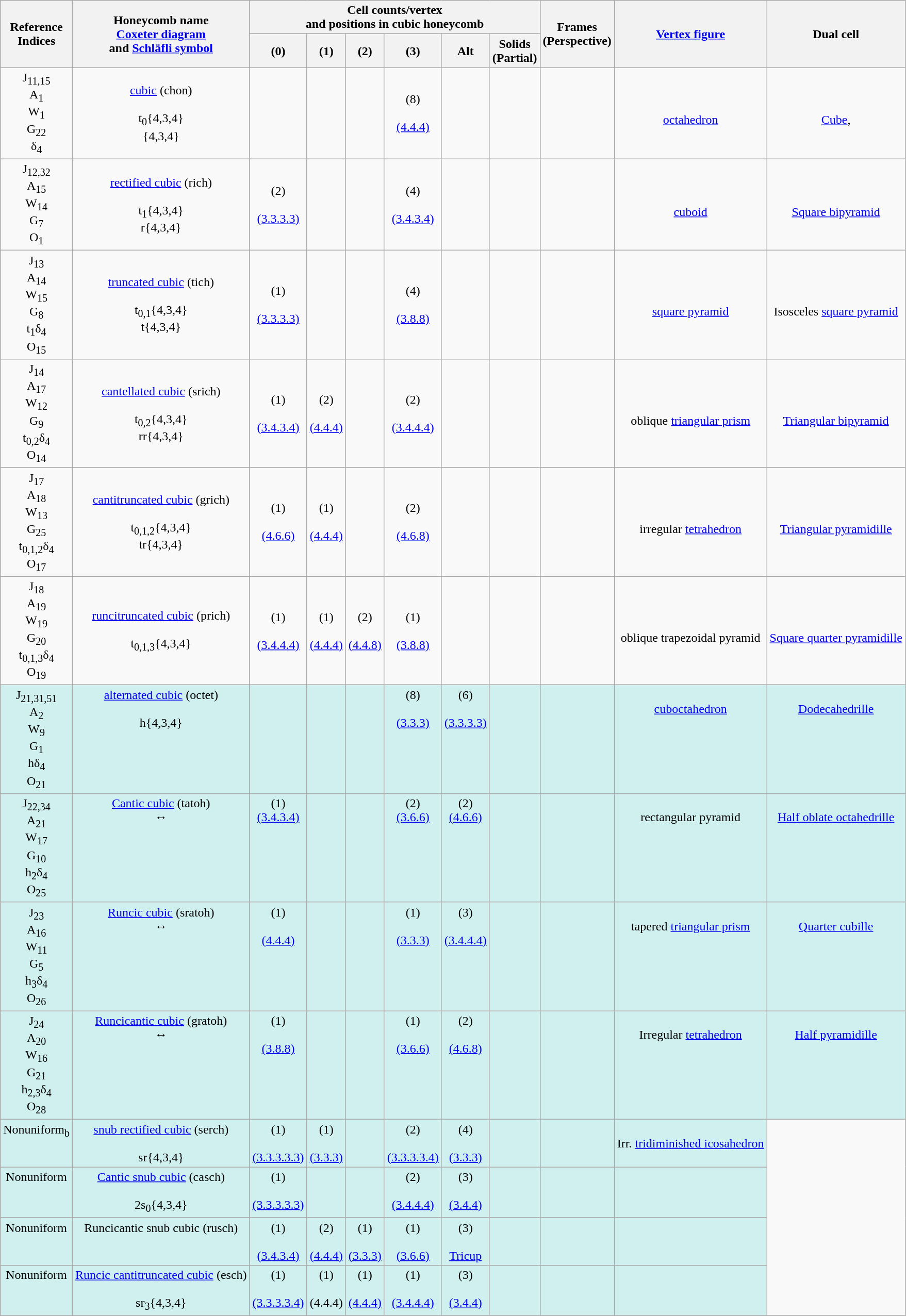<table class="wikitable" style="text-align:center;">
<tr>
<th rowspan=2>Reference<br>Indices</th>
<th rowspan=2>Honeycomb name<br><a href='#'>Coxeter diagram</a><br>and <a href='#'>Schläfli symbol</a></th>
<th colspan=6>Cell counts/vertex<br>and positions in cubic honeycomb<br></th>
<th rowspan=2>Frames<br>(Perspective)</th>
<th rowspan=2><a href='#'>Vertex figure</a></th>
<th rowspan=2>Dual cell</th>
</tr>
<tr>
<th>(0)<br></th>
<th>(1)<br></th>
<th>(2)<br></th>
<th>(3)<br></th>
<th>Alt</th>
<th>Solids<br>(Partial)</th>
</tr>
<tr>
<td>J<sub>11,15</sub><br>A<sub>1</sub><br>W<sub>1</sub><br>G<sub>22</sub><br>δ<sub>4</sub></td>
<td><a href='#'>cubic</a> (chon)<br> <br>t<sub>0</sub>{4,3,4}<br>{4,3,4}</td>
<td> </td>
<td> </td>
<td> </td>
<td>(8)<br><br><a href='#'>(4.4.4)</a></td>
<td> </td>
<td></td>
<td></td>
<td><br><a href='#'>octahedron</a></td>
<td><br><a href='#'>Cube</a>, </td>
</tr>
<tr>
<td>J<sub>12,32</sub><br>A<sub>15</sub><br>W<sub>14</sub><br>G<sub>7</sub><br>O<sub>1</sub></td>
<td><a href='#'>rectified cubic</a> (rich)<br> <br>t<sub>1</sub>{4,3,4}<br>r{4,3,4}</td>
<td>(2)<br><br><a href='#'>(3.3.3.3)</a></td>
<td> </td>
<td> </td>
<td>(4)<br><br><a href='#'>(3.4.3.4)</a></td>
<td> </td>
<td></td>
<td></td>
<td><br><a href='#'>cuboid</a></td>
<td><br><a href='#'>Square bipyramid</a><br></td>
</tr>
<tr>
<td>J<sub>13</sub><br>A<sub>14</sub><br>W<sub>15</sub><br>G<sub>8</sub><br>t<sub>1</sub>δ<sub>4</sub><br>O<sub>15</sub></td>
<td><a href='#'>truncated cubic</a> (tich)<br> <br>t<sub>0,1</sub>{4,3,4}<br>t{4,3,4}</td>
<td>(1)<br><br><a href='#'>(3.3.3.3)</a></td>
<td> </td>
<td> </td>
<td>(4)<br><br><a href='#'>(3.8.8)</a></td>
<td> </td>
<td></td>
<td></td>
<td><br><a href='#'>square pyramid</a></td>
<td><br>Isosceles <a href='#'>square pyramid</a></td>
</tr>
<tr>
<td>J<sub>14</sub><br>A<sub>17</sub><br>W<sub>12</sub><br>G<sub>9</sub><br>t<sub>0,2</sub>δ<sub>4</sub><br>O<sub>14</sub></td>
<td><a href='#'>cantellated cubic</a> (srich)<br> <br>t<sub>0,2</sub>{4,3,4}<br>rr{4,3,4}</td>
<td>(1)<br><br><a href='#'>(3.4.3.4)</a></td>
<td>(2)<br><br><a href='#'>(4.4.4)</a></td>
<td> </td>
<td>(2)<br><br><a href='#'>(3.4.4.4)</a></td>
<td> </td>
<td></td>
<td></td>
<td><br>oblique <a href='#'>triangular prism</a></td>
<td><br><a href='#'>Triangular bipyramid</a></td>
</tr>
<tr>
<td>J<sub>17</sub><br>A<sub>18</sub><br>W<sub>13</sub><br>G<sub>25</sub><br>t<sub>0,1,2</sub>δ<sub>4</sub><br>O<sub>17</sub></td>
<td><a href='#'>cantitruncated cubic</a> (grich)<br> <br>t<sub>0,1,2</sub>{4,3,4}<br>tr{4,3,4}</td>
<td>(1)<br><br><a href='#'>(4.6.6)</a></td>
<td>(1)<br><br><a href='#'>(4.4.4)</a></td>
<td> </td>
<td>(2)<br><br><a href='#'>(4.6.8)</a></td>
<td> </td>
<td></td>
<td></td>
<td><br>irregular <a href='#'>tetrahedron</a></td>
<td><br><a href='#'>Triangular pyramidille</a></td>
</tr>
<tr>
<td>J<sub>18</sub><br>A<sub>19</sub><br>W<sub>19</sub><br>G<sub>20</sub><br>t<sub>0,1,3</sub>δ<sub>4</sub><br>O<sub>19</sub></td>
<td><a href='#'>runcitruncated cubic</a> (prich)<br><br>t<sub>0,1,3</sub>{4,3,4}</td>
<td>(1)<br><br><a href='#'>(3.4.4.4)</a></td>
<td>(1)<br><br><a href='#'>(4.4.4)</a></td>
<td>(2)<br><br><a href='#'>(4.4.8)</a></td>
<td>(1)<br><br><a href='#'>(3.8.8)</a></td>
<td> </td>
<td></td>
<td></td>
<td><br>oblique trapezoidal pyramid</td>
<td> <br><a href='#'>Square quarter pyramidille</a></td>
</tr>
<tr valign=top BGCOLOR="#d0f0f0">
<td>J<sub>21,31,51</sub><br>A<sub>2</sub><br>W<sub>9</sub><br>G<sub>1</sub><br>hδ<sub>4</sub><br>O<sub>21</sub></td>
<td><a href='#'>alternated cubic</a> (octet)<br><br>h{4,3,4}</td>
<td> </td>
<td> </td>
<td> </td>
<td>(8)<br><br><a href='#'>(3.3.3)</a></td>
<td>(6)<br><br><a href='#'>(3.3.3.3)</a></td>
<td></td>
<td></td>
<td><br><a href='#'>cuboctahedron</a></td>
<td><br><a href='#'>Dodecahedrille</a></td>
</tr>
<tr valign=top BGCOLOR="#d0f0f0">
<td>J<sub>22,34</sub><br>A<sub>21</sub><br>W<sub>17</sub><br>G<sub>10</sub><br>h<sub>2</sub>δ<sub>4</sub><br>O<sub>25</sub></td>
<td><a href='#'>Cantic cubic</a> (tatoh)<br> ↔ </td>
<td>(1)<br><a href='#'>(3.4.3.4)</a></td>
<td> </td>
<td></td>
<td>(2)<br><a href='#'>(3.6.6)</a></td>
<td>(2)<br><a href='#'>(4.6.6)</a></td>
<td></td>
<td></td>
<td><br>rectangular pyramid</td>
<td><br><a href='#'>Half oblate octahedrille</a></td>
</tr>
<tr valign=top BGCOLOR="#d0f0f0">
<td>J<sub>23</sub><br>A<sub>16</sub><br>W<sub>11</sub><br>G<sub>5</sub><br>h<sub>3</sub>δ<sub>4</sub><br>O<sub>26</sub></td>
<td><a href='#'>Runcic cubic</a> (sratoh)<br> ↔ </td>
<td>(1)<br><br><a href='#'>(4.4.4)</a></td>
<td> </td>
<td></td>
<td>(1)<br><br><a href='#'>(3.3.3)</a></td>
<td>(3)<br><br><a href='#'>(3.4.4.4)</a></td>
<td></td>
<td></td>
<td><br>tapered <a href='#'>triangular prism</a></td>
<td><br><a href='#'>Quarter cubille</a></td>
</tr>
<tr valign=top BGCOLOR="#d0f0f0">
<td>J<sub>24</sub><br>A<sub>20</sub><br>W<sub>16</sub><br>G<sub>21</sub><br>h<sub>2,3</sub>δ<sub>4</sub><br>O<sub>28</sub></td>
<td><a href='#'>Runcicantic cubic</a> (gratoh)<br> ↔ </td>
<td>(1)<br><br><a href='#'>(3.8.8)</a></td>
<td> </td>
<td></td>
<td>(1)<br><br><a href='#'>(3.6.6)</a></td>
<td>(2)<br><br><a href='#'>(4.6.8)</a></td>
<td></td>
<td></td>
<td><br>Irregular <a href='#'>tetrahedron</a></td>
<td><br><a href='#'>Half pyramidille</a></td>
</tr>
<tr valign=top BGCOLOR="#d0f0f0">
<td>Nonuniform<sub>b</sub></td>
<td><a href='#'>snub rectified cubic</a> (serch)<br><br>sr{4,3,4}</td>
<td>(1)<br><br><a href='#'>(3.3.3.3.3)</a><br></td>
<td>(1)<br><br><a href='#'>(3.3.3)</a><br></td>
<td> </td>
<td>(2)<br><br><a href='#'>(3.3.3.3.4)</a><br></td>
<td>(4)<br><br><a href='#'>(3.3.3)</a></td>
<td></td>
<td></td>
<td><br>Irr. <a href='#'>tridiminished icosahedron</a></td>
</tr>
<tr valign=top BGCOLOR="#d0f0f0">
<td>Nonuniform</td>
<td><a href='#'>Cantic snub cubic</a> (casch)<br><br>2s<sub>0</sub>{4,3,4}</td>
<td>(1)<br><br><a href='#'>(3.3.3.3.3)</a><br></td>
<td></td>
<td></td>
<td>(2)<br><br><a href='#'>(3.4.4.4)</a><br></td>
<td>(3)<br><br><a href='#'>(3.4.4)</a></td>
<td></td>
<td></td>
<td></td>
</tr>
<tr valign=top BGCOLOR="#d0f0f0">
<td>Nonuniform</td>
<td>Runcicantic snub cubic (rusch)<br></td>
<td>(1)<br><br><a href='#'>(3.4.3.4)</a></td>
<td>(2)<br><br><a href='#'>(4.4.4)</a></td>
<td>(1)<br><br><a href='#'>(3.3.3)</a></td>
<td>(1)<br><br><a href='#'>(3.6.6)</a></td>
<td>(3)<br><br><a href='#'>Tricup</a></td>
<td></td>
<td></td>
<td></td>
</tr>
<tr valign=top BGCOLOR="#d0f0f0">
<td>Nonuniform</td>
<td><a href='#'>Runcic cantitruncated cubic</a> (esch)<br> <br>sr<sub>3</sub>{4,3,4}</td>
<td>(1)<br><br><a href='#'>(3.3.3.3.4)</a><br></td>
<td>(1)<br><br>(4.4.4)<br></td>
<td>(1)<br><br><a href='#'>(4.4.4)</a><br></td>
<td>(1)<br><br><a href='#'>(3.4.4.4)</a><br></td>
<td>(3)<br><br><a href='#'>(3.4.4)</a></td>
<td></td>
<td></td>
<td></td>
</tr>
</table>
